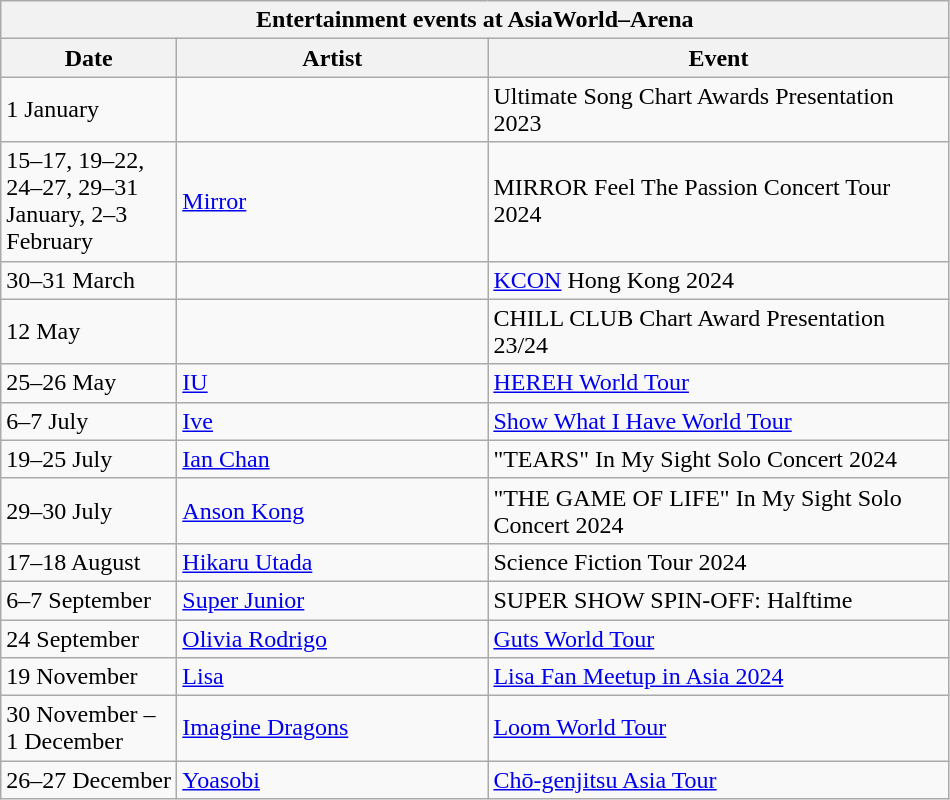<table class="wikitable">
<tr>
<th colspan="3">Entertainment events at AsiaWorld–Arena</th>
</tr>
<tr>
<th width=110>Date</th>
<th width=200>Artist</th>
<th width=300>Event</th>
</tr>
<tr>
<td>1 January</td>
<td></td>
<td>Ultimate Song Chart Awards Presentation 2023</td>
</tr>
<tr>
<td>15–17, 19–22, 24–27, 29–31 January, 2–3 February</td>
<td><a href='#'>Mirror</a></td>
<td>MIRROR Feel The Passion Concert Tour 2024</td>
</tr>
<tr>
<td>30–31 March</td>
<td></td>
<td><a href='#'>KCON</a> Hong Kong 2024</td>
</tr>
<tr>
<td>12 May</td>
<td></td>
<td>CHILL CLUB Chart Award Presentation 23/24</td>
</tr>
<tr>
<td>25–26 May</td>
<td><a href='#'>IU</a></td>
<td><a href='#'>HEREH World Tour</a></td>
</tr>
<tr>
<td>6–7 July</td>
<td><a href='#'>Ive</a></td>
<td><a href='#'>Show What I Have World Tour</a></td>
</tr>
<tr>
<td>19–25 July</td>
<td><a href='#'>Ian Chan</a></td>
<td>"TEARS" In My Sight Solo Concert 2024</td>
</tr>
<tr>
<td>29–30 July</td>
<td><a href='#'>Anson Kong</a></td>
<td>"THE GAME OF LIFE" In My Sight Solo Concert 2024</td>
</tr>
<tr>
<td>17–18 August</td>
<td><a href='#'>Hikaru Utada</a></td>
<td>Science Fiction Tour 2024</td>
</tr>
<tr>
<td>6–7 September</td>
<td><a href='#'>Super Junior</a></td>
<td>SUPER SHOW SPIN-OFF: Halftime</td>
</tr>
<tr>
<td>24 September</td>
<td><a href='#'>Olivia Rodrigo</a></td>
<td><a href='#'>Guts World Tour</a></td>
</tr>
<tr>
<td>19 November</td>
<td><a href='#'>Lisa</a></td>
<td><a href='#'>Lisa Fan Meetup in Asia 2024</a></td>
</tr>
<tr>
<td>30 November – 1 December</td>
<td><a href='#'>Imagine Dragons</a></td>
<td><a href='#'>Loom World Tour</a></td>
</tr>
<tr>
<td>26–27 December</td>
<td><a href='#'>Yoasobi</a></td>
<td><a href='#'>Chō-genjitsu Asia Tour</a></td>
</tr>
</table>
